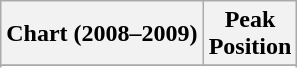<table class="wikitable sortable">
<tr>
<th align="left">Chart (2008–2009)</th>
<th align="center">Peak<br>Position</th>
</tr>
<tr>
</tr>
<tr>
</tr>
<tr>
</tr>
<tr>
</tr>
</table>
